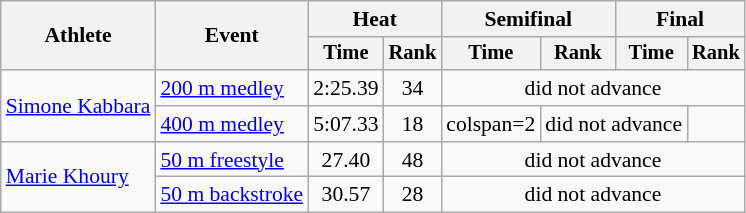<table class="wikitable" style="text-align:center; font-size:90%">
<tr>
<th rowspan="2">Athlete</th>
<th rowspan="2">Event</th>
<th colspan="2">Heat</th>
<th colspan="2">Semifinal</th>
<th colspan="2">Final</th>
</tr>
<tr style="font-size:95%">
<th>Time</th>
<th>Rank</th>
<th>Time</th>
<th>Rank</th>
<th>Time</th>
<th>Rank</th>
</tr>
<tr>
<td align=left rowspan=2><a href='#'>Simone Kabbara</a></td>
<td align=left><a href='#'>200 m medley</a></td>
<td>2:25.39</td>
<td>34</td>
<td colspan=4>did not advance</td>
</tr>
<tr>
<td align=left><a href='#'>400 m medley</a></td>
<td>5:07.33</td>
<td>18</td>
<td>colspan=2 </td>
<td colspan=2>did not advance</td>
</tr>
<tr>
<td align=left rowspan=2><a href='#'>Marie Khoury</a></td>
<td align=left><a href='#'>50 m freestyle</a></td>
<td>27.40</td>
<td>48</td>
<td colspan=4>did not advance</td>
</tr>
<tr>
<td align=left><a href='#'>50 m backstroke</a></td>
<td>30.57</td>
<td>28</td>
<td colspan=4>did not advance</td>
</tr>
</table>
